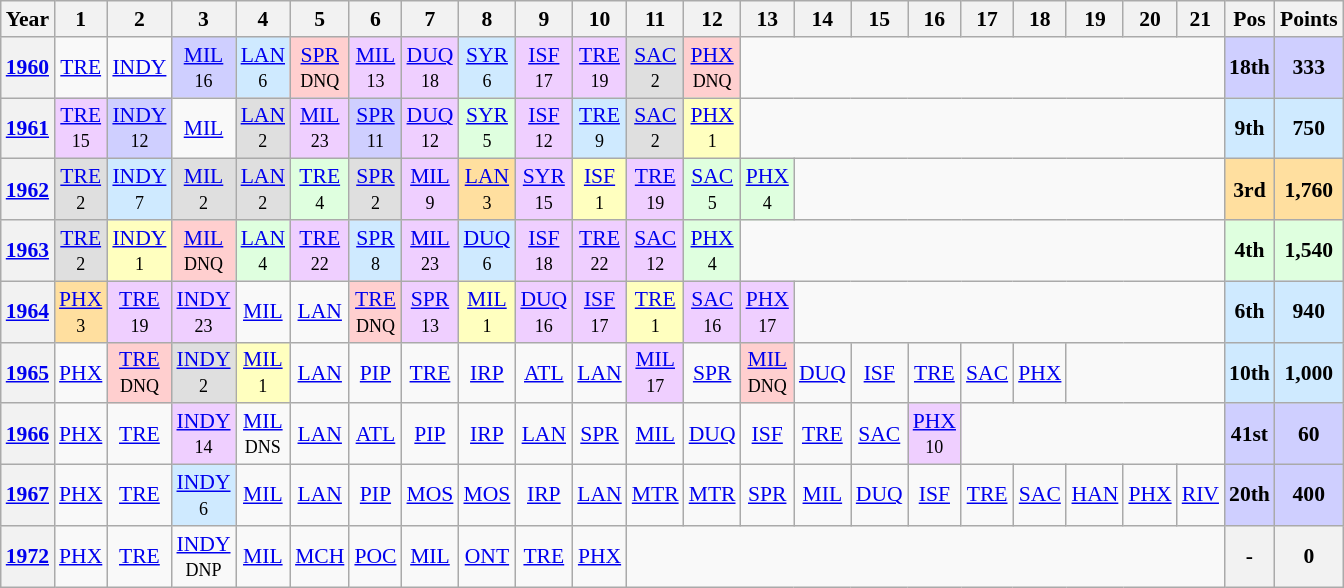<table class="wikitable" style="text-align:center; font-size:90%">
<tr>
<th>Year</th>
<th>1</th>
<th>2</th>
<th>3</th>
<th>4</th>
<th>5</th>
<th>6</th>
<th>7</th>
<th>8</th>
<th>9</th>
<th>10</th>
<th>11</th>
<th>12</th>
<th>13</th>
<th>14</th>
<th>15</th>
<th>16</th>
<th>17</th>
<th>18</th>
<th>19</th>
<th>20</th>
<th>21</th>
<th>Pos</th>
<th>Points</th>
</tr>
<tr>
<th><a href='#'>1960</a></th>
<td><a href='#'>TRE</a><br><small> </small></td>
<td><a href='#'>INDY</a><br><small> </small></td>
<td style="background:#CFCFFF;"><a href='#'>MIL</a><br><small>16</small></td>
<td style="background:#CFEAFF;"><a href='#'>LAN</a><br><small>6</small></td>
<td style="background:#FFCFCF;"><a href='#'>SPR</a><br><small>DNQ</small></td>
<td style="background:#EFCFFF;"><a href='#'>MIL</a><br><small>13</small></td>
<td style="background:#EFCFFF;"><a href='#'>DUQ</a><br><small>18</small></td>
<td style="background:#CFEAFF;"><a href='#'>SYR</a><br><small>6</small></td>
<td style="background:#EFCFFF;"><a href='#'>ISF</a><br><small>17</small></td>
<td style="background:#EFCFFF;"><a href='#'>TRE</a><br><small>19</small></td>
<td style="background:#DFDFDF;"><a href='#'>SAC</a><br><small>2</small></td>
<td style="background:#FFCFCF;"><a href='#'>PHX</a><br><small>DNQ</small></td>
<td colspan=9></td>
<th style="background:#CFCFFF;">18th</th>
<th style="background:#CFCFFF;">333</th>
</tr>
<tr>
<th><a href='#'>1961</a></th>
<td style="background:#EFCFFF;"><a href='#'>TRE</a><br><small>15</small></td>
<td style="background:#CFCFFF;"><a href='#'>INDY</a><br><small>12</small></td>
<td><a href='#'>MIL</a><br><small> </small></td>
<td style="background:#DFDFDF;"><a href='#'>LAN</a><br><small>2</small></td>
<td style="background:#EFCFFF;"><a href='#'>MIL</a><br><small>23</small></td>
<td style="background:#CFCFFF;"><a href='#'>SPR</a><br><small>11</small></td>
<td style="background:#EFCFFF;"><a href='#'>DUQ</a><br><small>12</small></td>
<td style="background:#DFFFDF;"><a href='#'>SYR</a><br><small>5</small></td>
<td style="background:#EFCFFF;"><a href='#'>ISF</a><br><small>12</small></td>
<td style="background:#CFEAFF;"><a href='#'>TRE</a><br><small>9</small></td>
<td style="background:#DFDFDF;"><a href='#'>SAC</a><br><small>2</small></td>
<td style="background:#FFFFBF;"><a href='#'>PHX</a><br><small>1</small></td>
<td colspan=9></td>
<th style="background:#CFEAFF;">9th</th>
<th style="background:#CFEAFF;">750</th>
</tr>
<tr>
<th><a href='#'>1962</a></th>
<td style="background:#DFDFDF;"><a href='#'>TRE</a><br><small>2</small></td>
<td style="background:#CFEAFF;"><a href='#'>INDY</a><br><small>7</small></td>
<td style="background:#DFDFDF;"><a href='#'>MIL</a><br><small>2</small></td>
<td style="background:#DFDFDF;"><a href='#'>LAN</a><br><small>2</small></td>
<td style="background:#DFFFDF;"><a href='#'>TRE</a><br><small>4</small></td>
<td style="background:#DFDFDF;"><a href='#'>SPR</a><br><small>2</small></td>
<td style="background:#EFCFFF;"><a href='#'>MIL</a><br><small>9</small></td>
<td style="background:#FFDF9F;"><a href='#'>LAN</a><br><small>3</small></td>
<td style="background:#EFCFFF;"><a href='#'>SYR</a><br><small>15</small></td>
<td style="background:#FFFFBF;"><a href='#'>ISF</a><br><small>1</small></td>
<td style="background:#EFCFFF;"><a href='#'>TRE</a><br><small>19</small></td>
<td style="background:#DFFFDF;"><a href='#'>SAC</a><br><small>5</small></td>
<td style="background:#DFFFDF;"><a href='#'>PHX</a><br><small>4</small></td>
<td colspan=8></td>
<th style="background:#FFDF9F;">3rd</th>
<th style="background:#FFDF9F;">1,760</th>
</tr>
<tr>
<th><a href='#'>1963</a></th>
<td style="background:#DFDFDF;"><a href='#'>TRE</a><br><small>2</small></td>
<td style="background:#FFFFBF;"><a href='#'>INDY</a><br><small>1</small></td>
<td style="background:#FFCFCF;"><a href='#'>MIL</a><br><small>DNQ</small></td>
<td style="background:#DFFFDF;"><a href='#'>LAN</a><br><small>4</small></td>
<td style="background:#EFCFFF;"><a href='#'>TRE</a><br><small>22</small></td>
<td style="background:#CFEAFF;"><a href='#'>SPR</a><br><small>8</small></td>
<td style="background:#EFCFFF;"><a href='#'>MIL</a><br><small>23</small></td>
<td style="background:#CFEAFF;"><a href='#'>DUQ</a><br><small>6</small></td>
<td style="background:#EFCFFF;"><a href='#'>ISF</a><br><small>18</small></td>
<td style="background:#EFCFFF;"><a href='#'>TRE</a><br><small>22</small></td>
<td style="background:#EFCFFF;"><a href='#'>SAC</a><br><small>12</small></td>
<td style="background:#DFFFDF;"><a href='#'>PHX</a><br><small>4</small></td>
<td colspan=9></td>
<th style="background:#DFFFDF;">4th</th>
<th style="background:#DFFFDF;">1,540</th>
</tr>
<tr>
<th><a href='#'>1964</a></th>
<td style="background:#FFDF9F;"><a href='#'>PHX</a><br><small>3</small></td>
<td style="background:#EFCFFF;"><a href='#'>TRE</a><br><small>19</small></td>
<td style="background:#EFCFFF;"><a href='#'>INDY</a><br><small>23</small></td>
<td><a href='#'>MIL</a><br><small> </small></td>
<td><a href='#'>LAN</a><br><small> </small></td>
<td style="background:#FFCFCF;"><a href='#'>TRE</a><br><small>DNQ</small></td>
<td style="background:#EFCFFF;"><a href='#'>SPR</a><br><small>13</small></td>
<td style="background:#FFFFBF;"><a href='#'>MIL</a><br><small>1</small></td>
<td style="background:#EFCFFF;"><a href='#'>DUQ</a><br><small>16</small></td>
<td style="background:#EFCFFF;"><a href='#'>ISF</a><br><small>17</small></td>
<td style="background:#FFFFBF;"><a href='#'>TRE</a><br><small>1</small></td>
<td style="background:#EFCFFF;"><a href='#'>SAC</a><br><small>16</small></td>
<td style="background:#EFCFFF;"><a href='#'>PHX</a><br><small>17</small></td>
<td colspan=8></td>
<th style="background:#CFEAFF;">6th</th>
<th style="background:#CFEAFF;">940</th>
</tr>
<tr>
<th><a href='#'>1965</a></th>
<td><a href='#'>PHX</a><br><small> </small></td>
<td style="background:#FFCFCF;"><a href='#'>TRE</a><br><small>DNQ</small></td>
<td style="background:#DFDFDF;"><a href='#'>INDY</a><br><small>2</small></td>
<td style="background:#FFFFBF;"><a href='#'>MIL</a><br><small>1</small></td>
<td><a href='#'>LAN</a><br><small> </small></td>
<td><a href='#'>PIP</a></td>
<td><a href='#'>TRE</a><br><small> </small></td>
<td><a href='#'>IRP</a><br><small> </small></td>
<td><a href='#'>ATL</a><br><small> </small></td>
<td><a href='#'>LAN</a><br><small> </small></td>
<td style="background:#EFCFFF;"><a href='#'>MIL</a><br><small>17</small></td>
<td><a href='#'>SPR</a><br><small> </small></td>
<td style="background:#FFCFCF;"><a href='#'>MIL</a><br><small>DNQ</small></td>
<td><a href='#'>DUQ</a><br><small> </small></td>
<td><a href='#'>ISF</a><br><small> </small></td>
<td><a href='#'>TRE</a><br><small> </small></td>
<td><a href='#'>SAC</a><br><small> </small></td>
<td><a href='#'>PHX</a><br><small> </small></td>
<td colspan=3></td>
<th style="background:#CFEAFF;">10th</th>
<th style="background:#CFEAFF;">1,000</th>
</tr>
<tr>
<th><a href='#'>1966</a></th>
<td><a href='#'>PHX</a></td>
<td><a href='#'>TRE</a></td>
<td style="background:#EFCFFF;"><a href='#'>INDY</a><br><small>14</small></td>
<td><a href='#'>MIL</a><br><small>DNS</small></td>
<td><a href='#'>LAN</a></td>
<td><a href='#'>ATL</a></td>
<td><a href='#'>PIP</a></td>
<td><a href='#'>IRP</a></td>
<td><a href='#'>LAN</a></td>
<td><a href='#'>SPR</a></td>
<td><a href='#'>MIL</a></td>
<td><a href='#'>DUQ</a></td>
<td><a href='#'>ISF</a></td>
<td><a href='#'>TRE</a></td>
<td><a href='#'>SAC</a></td>
<td style="background:#EFCFFF;"><a href='#'>PHX</a><br><small>10</small></td>
<td colspan=5></td>
<th style="background:#CFCFFF;">41st</th>
<th style="background:#CFCFFF;">60</th>
</tr>
<tr>
<th><a href='#'>1967</a></th>
<td><a href='#'>PHX</a><br><small> </small></td>
<td><a href='#'>TRE</a><br><small> </small></td>
<td style="background:#CFEAFF;"><a href='#'>INDY</a><br><small>6</small></td>
<td><a href='#'>MIL</a><br><small> </small></td>
<td><a href='#'>LAN</a><br><small> </small></td>
<td><a href='#'>PIP</a></td>
<td><a href='#'>MOS</a><br><small> </small></td>
<td><a href='#'>MOS</a><br><small> </small></td>
<td><a href='#'>IRP</a><br><small> </small></td>
<td><a href='#'>LAN</a><br><small> </small></td>
<td><a href='#'>MTR</a><br><small> </small></td>
<td><a href='#'>MTR</a><br><small> </small></td>
<td><a href='#'>SPR</a><br><small> </small></td>
<td><a href='#'>MIL</a><br><small> </small></td>
<td><a href='#'>DUQ</a><br><small> </small></td>
<td><a href='#'>ISF</a><br><small> </small></td>
<td><a href='#'>TRE</a><br><small> </small></td>
<td><a href='#'>SAC</a><br><small> </small></td>
<td><a href='#'>HAN</a><br><small> </small></td>
<td><a href='#'>PHX</a><br><small> </small></td>
<td><a href='#'>RIV</a><br><small> </small></td>
<th style="background:#CFCFFF;">20th</th>
<th style="background:#CFCFFF;">400</th>
</tr>
<tr>
<th><a href='#'>1972</a></th>
<td><a href='#'>PHX</a><br><small> </small></td>
<td><a href='#'>TRE</a><br><small> </small></td>
<td><a href='#'>INDY</a><br><small>DNP</small></td>
<td><a href='#'>MIL</a><br><small> </small></td>
<td><a href='#'>MCH</a><br><small> </small></td>
<td><a href='#'>POC</a><br><small> </small></td>
<td><a href='#'>MIL</a><br><small> </small></td>
<td><a href='#'>ONT</a><br><small> </small></td>
<td><a href='#'>TRE</a><br><small> </small></td>
<td><a href='#'>PHX</a><br><small> </small></td>
<td colspan=11></td>
<th>-</th>
<th>0</th>
</tr>
</table>
